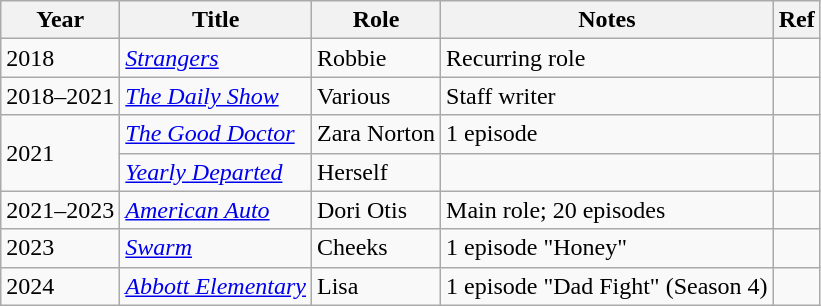<table class="wikitable sortable">
<tr>
<th>Year</th>
<th>Title</th>
<th>Role</th>
<th>Notes</th>
<th>Ref</th>
</tr>
<tr>
<td>2018</td>
<td><em><a href='#'>Strangers</a></em></td>
<td>Robbie</td>
<td>Recurring role</td>
<td></td>
</tr>
<tr>
<td>2018–2021</td>
<td><em><a href='#'>The Daily Show</a></em></td>
<td>Various</td>
<td>Staff writer</td>
<td></td>
</tr>
<tr>
<td rowspan="2">2021</td>
<td><em><a href='#'>The Good Doctor</a></em></td>
<td>Zara Norton</td>
<td>1 episode</td>
<td></td>
</tr>
<tr>
<td><em><a href='#'>Yearly Departed</a></em></td>
<td>Herself</td>
<td></td>
<td></td>
</tr>
<tr>
<td>2021–2023</td>
<td><em><a href='#'>American Auto</a></em></td>
<td>Dori Otis</td>
<td>Main role; 20 episodes</td>
<td></td>
</tr>
<tr>
<td>2023</td>
<td><em><a href='#'>Swarm</a></em></td>
<td>Cheeks</td>
<td>1 episode "Honey"</td>
<td></td>
</tr>
<tr>
<td>2024</td>
<td><em><a href='#'>Abbott Elementary</a></em></td>
<td>Lisa</td>
<td>1 episode "Dad Fight" (Season 4)</td>
<td></td>
</tr>
</table>
